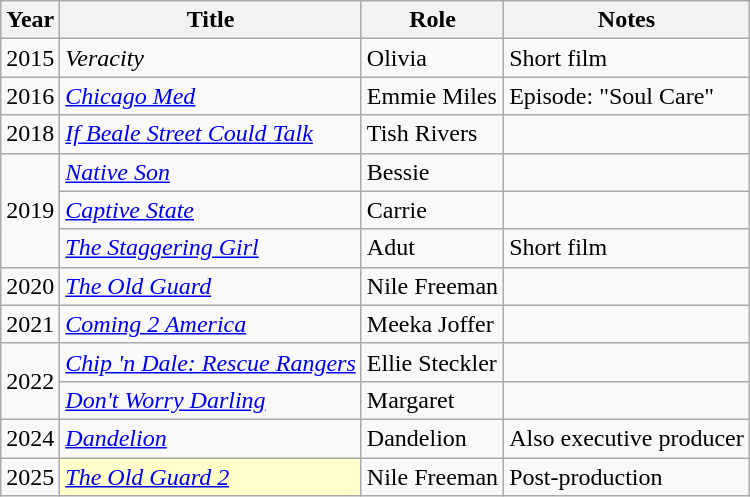<table class="wikitable sortable">
<tr>
<th>Year</th>
<th>Title</th>
<th>Role</th>
<th class="unsortable">Notes</th>
</tr>
<tr>
<td>2015</td>
<td><em>Veracity</em></td>
<td>Olivia</td>
<td>Short film</td>
</tr>
<tr>
<td>2016</td>
<td><em><a href='#'>Chicago Med</a></em></td>
<td>Emmie Miles</td>
<td>Episode: "Soul Care"</td>
</tr>
<tr>
<td>2018</td>
<td><em><a href='#'>If Beale Street Could Talk</a></em></td>
<td>Tish Rivers</td>
<td></td>
</tr>
<tr>
<td rowspan=3>2019</td>
<td><em><a href='#'>Native Son</a></em></td>
<td>Bessie</td>
<td></td>
</tr>
<tr>
<td><em><a href='#'>Captive State</a></em></td>
<td>Carrie</td>
<td></td>
</tr>
<tr>
<td><em><a href='#'>The Staggering Girl</a></em></td>
<td>Adut</td>
<td>Short film</td>
</tr>
<tr>
<td>2020</td>
<td><em><a href='#'>The Old Guard</a></em></td>
<td>Nile Freeman</td>
<td></td>
</tr>
<tr>
<td>2021</td>
<td><em><a href='#'>Coming 2 America</a></em></td>
<td>Meeka Joffer</td>
<td></td>
</tr>
<tr>
<td rowspan=2>2022</td>
<td><em><a href='#'>Chip 'n Dale: Rescue Rangers</a></em></td>
<td>Ellie Steckler</td>
<td></td>
</tr>
<tr>
<td><em><a href='#'>Don't Worry Darling</a></em></td>
<td>Margaret</td>
<td></td>
</tr>
<tr>
<td>2024</td>
<td><em><a href='#'>Dandelion</a></em></td>
<td>Dandelion</td>
<td>Also executive producer</td>
</tr>
<tr>
<td>2025</td>
<td style="background:#FFFFCC;"><em><a href='#'>The Old Guard 2</a></em> </td>
<td>Nile Freeman</td>
<td>Post-production</td>
</tr>
</table>
